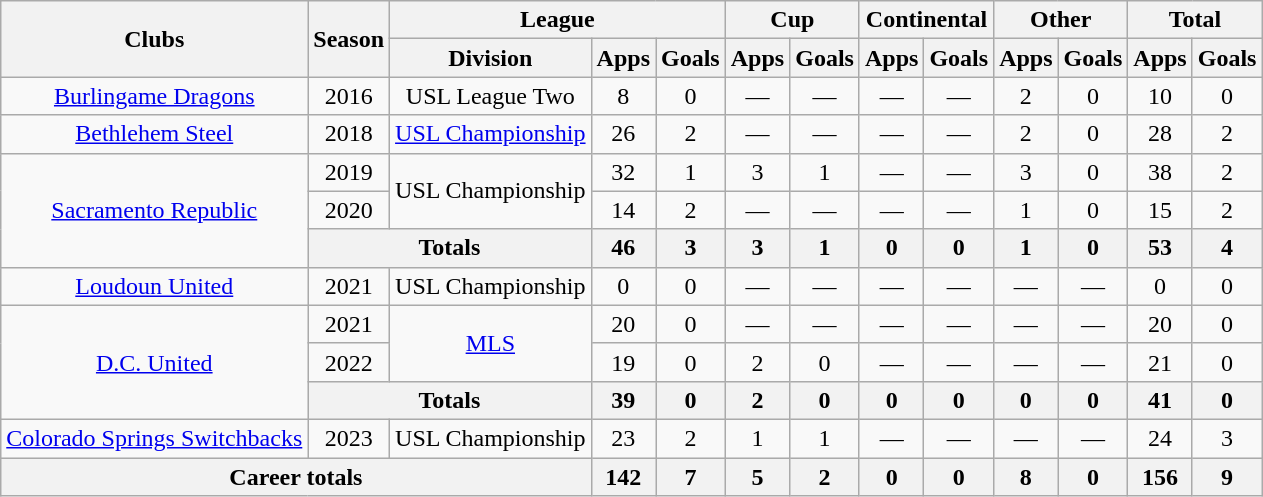<table class="wikitable" style="text-align: center;">
<tr>
<th rowspan="2">Clubs</th>
<th rowspan="2">Season</th>
<th colspan="3">League</th>
<th colspan="2">Cup</th>
<th colspan="2">Continental</th>
<th colspan="2">Other</th>
<th colspan="2">Total</th>
</tr>
<tr>
<th>Division</th>
<th>Apps</th>
<th>Goals</th>
<th>Apps</th>
<th>Goals</th>
<th>Apps</th>
<th>Goals</th>
<th>Apps</th>
<th>Goals</th>
<th>Apps</th>
<th>Goals</th>
</tr>
<tr>
<td><a href='#'>Burlingame Dragons</a></td>
<td>2016</td>
<td>USL League Two</td>
<td>8</td>
<td>0</td>
<td>—</td>
<td>—</td>
<td>—</td>
<td>—</td>
<td>2</td>
<td>0</td>
<td>10</td>
<td>0</td>
</tr>
<tr>
<td><a href='#'>Bethlehem Steel</a></td>
<td>2018</td>
<td><a href='#'>USL Championship</a></td>
<td>26</td>
<td>2</td>
<td>—</td>
<td>—</td>
<td>—</td>
<td>—</td>
<td>2</td>
<td>0</td>
<td>28</td>
<td>2</td>
</tr>
<tr>
<td rowspan="3"><a href='#'>Sacramento Republic</a></td>
<td>2019</td>
<td rowspan="2">USL Championship</td>
<td>32</td>
<td>1</td>
<td>3</td>
<td>1</td>
<td>—</td>
<td>—</td>
<td>3</td>
<td>0</td>
<td>38</td>
<td>2</td>
</tr>
<tr>
<td>2020</td>
<td>14</td>
<td>2</td>
<td>—</td>
<td>—</td>
<td>—</td>
<td>—</td>
<td>1</td>
<td>0</td>
<td>15</td>
<td>2</td>
</tr>
<tr>
<th colspan="2">Totals</th>
<th>46</th>
<th>3</th>
<th>3</th>
<th>1</th>
<th>0</th>
<th>0</th>
<th>1</th>
<th>0</th>
<th>53</th>
<th>4</th>
</tr>
<tr>
<td><a href='#'>Loudoun United</a></td>
<td>2021</td>
<td>USL Championship</td>
<td>0</td>
<td>0</td>
<td>—</td>
<td>—</td>
<td>—</td>
<td>—</td>
<td>—</td>
<td>—</td>
<td>0</td>
<td>0</td>
</tr>
<tr>
<td rowspan="3"><a href='#'>D.C. United</a></td>
<td>2021</td>
<td rowspan="2"><a href='#'>MLS</a></td>
<td>20</td>
<td>0</td>
<td>—</td>
<td>—</td>
<td>—</td>
<td>—</td>
<td>—</td>
<td>—</td>
<td>20</td>
<td>0</td>
</tr>
<tr>
<td>2022</td>
<td>19</td>
<td>0</td>
<td>2</td>
<td>0</td>
<td>—</td>
<td>—</td>
<td>—</td>
<td>—</td>
<td>21</td>
<td>0</td>
</tr>
<tr>
<th colspan="2">Totals</th>
<th>39</th>
<th>0</th>
<th>2</th>
<th>0</th>
<th>0</th>
<th>0</th>
<th>0</th>
<th>0</th>
<th>41</th>
<th>0</th>
</tr>
<tr>
<td><a href='#'>Colorado Springs Switchbacks</a></td>
<td>2023</td>
<td>USL Championship</td>
<td>23</td>
<td>2</td>
<td>1</td>
<td>1</td>
<td>—</td>
<td>—</td>
<td>—</td>
<td>—</td>
<td>24</td>
<td>3</td>
</tr>
<tr>
<th colspan="3">Career totals</th>
<th>142</th>
<th>7</th>
<th>5</th>
<th>2</th>
<th>0</th>
<th>0</th>
<th>8</th>
<th>0</th>
<th>156</th>
<th>9</th>
</tr>
</table>
